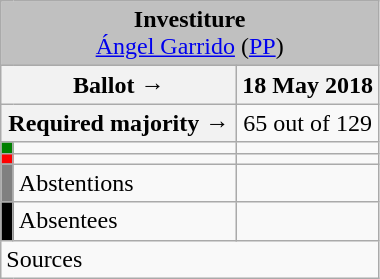<table class="wikitable" style="text-align:center;">
<tr>
<td colspan="3" align="center" bgcolor="#C0C0C0"><strong>Investiture</strong><br><a href='#'>Ángel Garrido</a> (<a href='#'>PP</a>)</td>
</tr>
<tr>
<th colspan="2" width="150px">Ballot →</th>
<th>18 May 2018</th>
</tr>
<tr>
<th colspan="2">Required majority →</th>
<td>65 out of 129 </td>
</tr>
<tr>
<th width="1px" style="background:green;"></th>
<td align="left"></td>
<td></td>
</tr>
<tr>
<th style="color:inherit;background:red;"></th>
<td align="left"></td>
<td></td>
</tr>
<tr>
<th style="color:inherit;background:gray;"></th>
<td align="left"><span>Abstentions</span></td>
<td></td>
</tr>
<tr>
<th style="color:inherit;background:black;"></th>
<td align="left"><span>Absentees</span></td>
<td></td>
</tr>
<tr>
<td align="left" colspan="3">Sources</td>
</tr>
</table>
